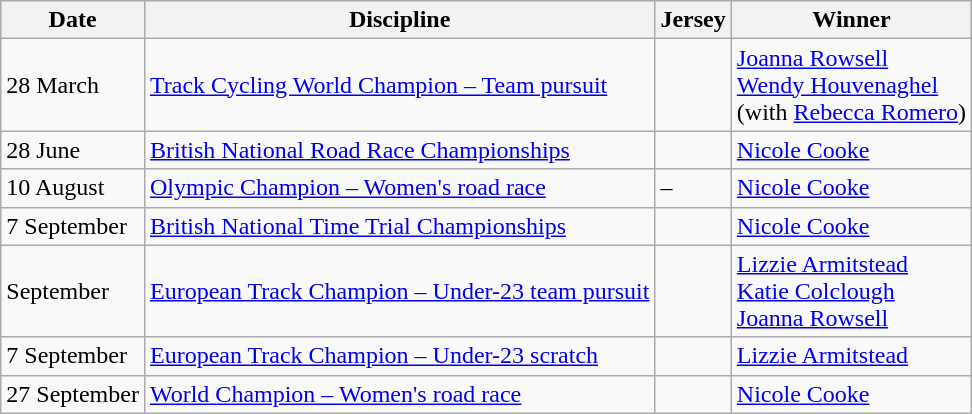<table class="wikitable">
<tr>
<th>Date</th>
<th>Discipline</th>
<th>Jersey</th>
<th>Winner</th>
</tr>
<tr>
<td>28 March</td>
<td><a href='#'>Track Cycling World Champion – Team pursuit</a></td>
<td></td>
<td> <a href='#'>Joanna Rowsell</a> <br> <a href='#'>Wendy Houvenaghel</a><br>(with <a href='#'>Rebecca Romero</a>)</td>
</tr>
<tr>
<td>28 June</td>
<td><a href='#'>British National Road Race Championships</a></td>
<td></td>
<td><a href='#'>Nicole Cooke</a></td>
</tr>
<tr>
<td>10 August</td>
<td><a href='#'>Olympic Champion – Women's road race</a></td>
<td>–</td>
<td><a href='#'>Nicole Cooke</a></td>
</tr>
<tr>
<td>7 September</td>
<td><a href='#'>British National Time Trial Championships</a></td>
<td></td>
<td><a href='#'>Nicole Cooke</a></td>
</tr>
<tr>
<td>September</td>
<td><a href='#'>European Track Champion – Under-23 team pursuit</a></td>
<td></td>
<td> <a href='#'>Lizzie Armitstead</a><br> <a href='#'>Katie Colclough</a><br> <a href='#'>Joanna Rowsell</a></td>
</tr>
<tr>
<td>7 September</td>
<td><a href='#'>European Track Champion – Under-23 scratch</a></td>
<td></td>
<td> <a href='#'>Lizzie Armitstead</a></td>
</tr>
<tr>
<td>27 September</td>
<td><a href='#'>World Champion – Women's road race</a></td>
<td></td>
<td><a href='#'>Nicole Cooke</a></td>
</tr>
</table>
